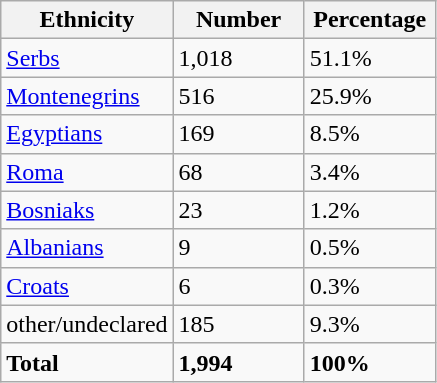<table class="wikitable">
<tr>
<th width="100px">Ethnicity</th>
<th width="80px">Number</th>
<th width="80px">Percentage</th>
</tr>
<tr>
<td><a href='#'>Serbs</a></td>
<td>1,018</td>
<td>51.1%</td>
</tr>
<tr>
<td><a href='#'>Montenegrins</a></td>
<td>516</td>
<td>25.9%</td>
</tr>
<tr>
<td><a href='#'>Egyptians</a></td>
<td>169</td>
<td>8.5%</td>
</tr>
<tr>
<td><a href='#'>Roma</a></td>
<td>68</td>
<td>3.4%</td>
</tr>
<tr>
<td><a href='#'>Bosniaks</a></td>
<td>23</td>
<td>1.2%</td>
</tr>
<tr>
<td><a href='#'>Albanians</a></td>
<td>9</td>
<td>0.5%</td>
</tr>
<tr>
<td><a href='#'>Croats</a></td>
<td>6</td>
<td>0.3%</td>
</tr>
<tr>
<td>other/undeclared</td>
<td>185</td>
<td>9.3%</td>
</tr>
<tr>
<td><strong>Total</strong></td>
<td><strong>1,994</strong></td>
<td><strong>100%</strong></td>
</tr>
</table>
